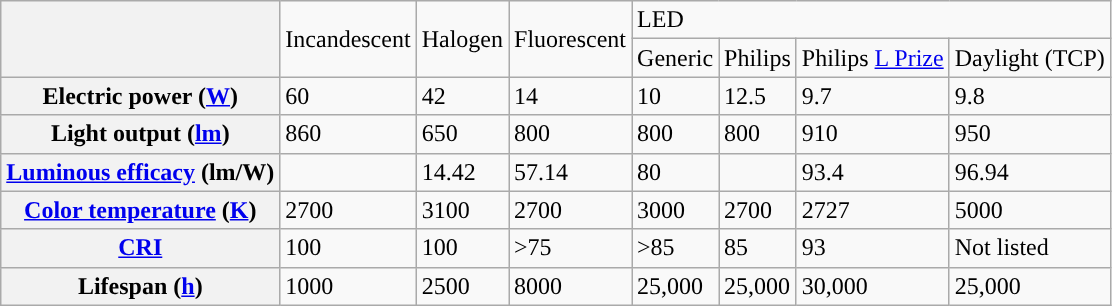<table class=wikitable>
<tr>
<th rowspan=2></th>
<td rowspan=2>Incandescent</td>
<td rowspan=2>Halogen</td>
<td rowspan=2>Fluorescent</td>
<td colspan=4>LED</td>
</tr>
<tr>
<td>Generic</td>
<td>Philips</td>
<td>Philips <a href='#'>L Prize</a></td>
<td>Daylight (TCP)</td>
</tr>
<tr>
<th>Electric power (<a href='#'>W</a>)</th>
<td>60</td>
<td>42</td>
<td>14</td>
<td>10</td>
<td>12.5</td>
<td>9.7</td>
<td>9.8</td>
</tr>
<tr>
<th>Light output (<a href='#'>lm</a>)</th>
<td>860</td>
<td>650</td>
<td>800</td>
<td>800</td>
<td>800</td>
<td>910</td>
<td>950</td>
</tr>
<tr>
<th><a href='#'>Luminous efficacy</a> (lm/W)</th>
<td></td>
<td>14.42</td>
<td>57.14</td>
<td>80</td>
<td></td>
<td>93.4</td>
<td>96.94</td>
</tr>
<tr>
<th><a href='#'>Color temperature</a> (<a href='#'>K</a>)</th>
<td style="background-color:#">2700</td>
<td style="background-color:#">3100</td>
<td style="background-color:#">2700</td>
<td style="background-color:#">3000</td>
<td style="background-color:#">2700</td>
<td style="background-color:#">2727</td>
<td style="background-color:#">5000</td>
</tr>
<tr>
<th><a href='#'>CRI</a></th>
<td>100</td>
<td>100</td>
<td>>75</td>
<td>>85</td>
<td>85</td>
<td>93</td>
<td>Not listed</td>
</tr>
<tr>
<th>Lifespan (<a href='#'>h</a>)</th>
<td>1000</td>
<td>2500</td>
<td>8000</td>
<td>25,000</td>
<td>25,000</td>
<td>30,000</td>
<td>25,000</td>
</tr>
</table>
